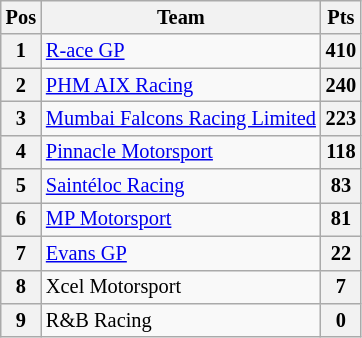<table class="wikitable" style="font-size:85%">
<tr>
<th valign="middle">Pos</th>
<th valign="middle">Team</th>
<th>Pts</th>
</tr>
<tr>
<th>1</th>
<td align="left"> <a href='#'>R-ace GP</a></td>
<th>410</th>
</tr>
<tr>
<th>2</th>
<td align="left"> <a href='#'>PHM AIX Racing</a></td>
<th>240</th>
</tr>
<tr>
<th>3</th>
<td align="left" nowrap=""> <a href='#'>Mumbai Falcons Racing Limited</a></td>
<th>223</th>
</tr>
<tr>
<th>4</th>
<td align="left"> <a href='#'>Pinnacle Motorsport</a></td>
<th>118</th>
</tr>
<tr>
<th>5</th>
<td align="left"> <a href='#'>Saintéloc Racing</a></td>
<th>83</th>
</tr>
<tr>
<th>6</th>
<td align="left"> <a href='#'>MP Motorsport</a></td>
<th>81</th>
</tr>
<tr>
<th>7</th>
<td align="left"> <a href='#'>Evans GP</a></td>
<th>22</th>
</tr>
<tr>
<th>8</th>
<td align="left"> Xcel Motorsport</td>
<th>7</th>
</tr>
<tr>
<th>9</th>
<td align="left"> R&B Racing</td>
<th>0</th>
</tr>
</table>
